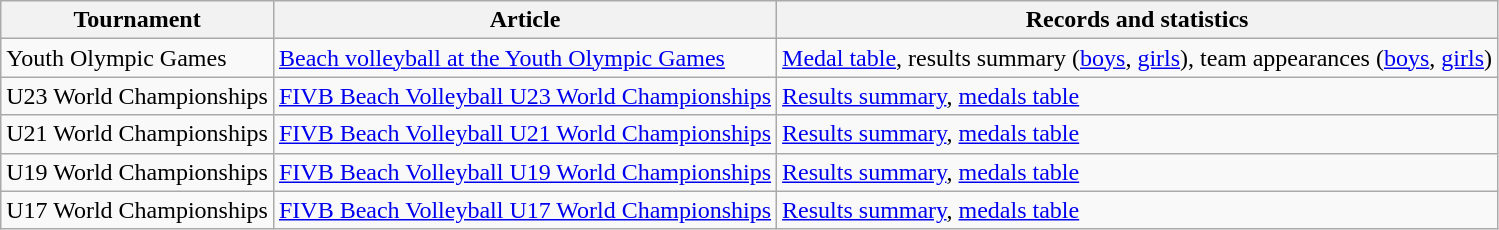<table class="wikitable">
<tr>
<th>Tournament</th>
<th>Article</th>
<th>Records and statistics</th>
</tr>
<tr>
<td>Youth Olympic Games</td>
<td><a href='#'>Beach volleyball at the Youth Olympic Games</a></td>
<td><a href='#'>Medal table</a>, results summary (<a href='#'>boys</a>, <a href='#'>girls</a>), team appearances (<a href='#'>boys</a>, <a href='#'>girls</a>)</td>
</tr>
<tr>
<td>U23 World Championships</td>
<td><a href='#'>FIVB Beach Volleyball U23 World Championships</a></td>
<td><a href='#'>Results summary</a>, <a href='#'>medals table</a></td>
</tr>
<tr>
<td>U21 World Championships</td>
<td><a href='#'>FIVB Beach Volleyball U21 World Championships</a></td>
<td><a href='#'>Results summary</a>, <a href='#'>medals table</a></td>
</tr>
<tr>
<td>U19 World Championships</td>
<td><a href='#'>FIVB Beach Volleyball U19 World Championships</a></td>
<td><a href='#'>Results summary</a>, <a href='#'>medals table</a></td>
</tr>
<tr>
<td>U17 World Championships</td>
<td><a href='#'>FIVB Beach Volleyball U17 World Championships</a></td>
<td><a href='#'>Results summary</a>, <a href='#'>medals table</a></td>
</tr>
</table>
